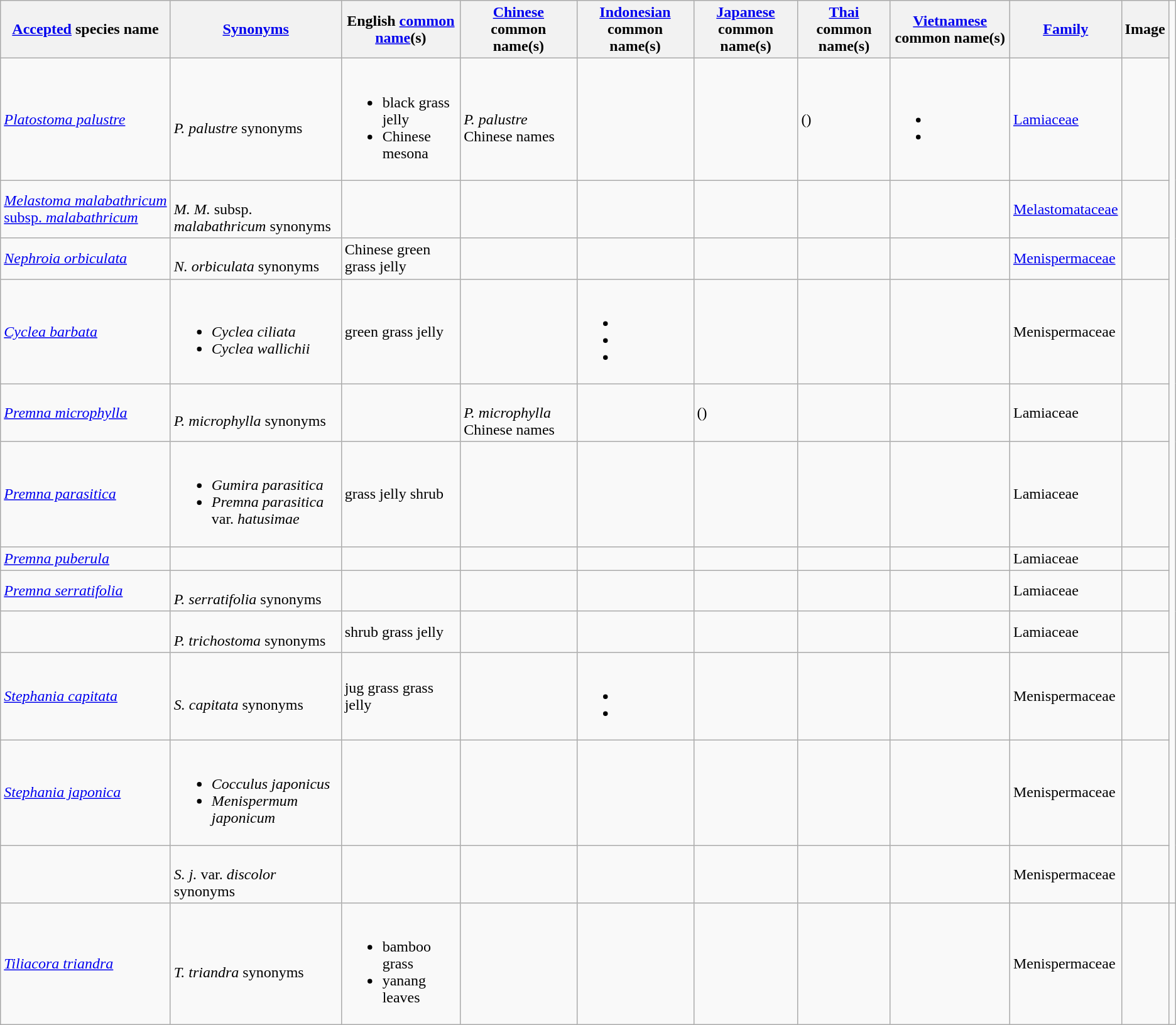<table class="wikitable collapsible sortable">
<tr>
<th><a href='#'>Accepted</a> species name</th>
<th><a href='#'>Synonyms</a></th>
<th>English <a href='#'>common name</a>(s)</th>
<th><a href='#'>Chinese</a> common name(s)</th>
<th><a href='#'>Indonesian</a> common name(s)</th>
<th><a href='#'>Japanese</a> common name(s)</th>
<th><a href='#'>Thai</a> common name(s)</th>
<th><a href='#'>Vietnamese</a> common name(s)</th>
<th><a href='#'>Family</a></th>
<th>Image</th>
</tr>
<tr>
<td><em><a href='#'>Platostoma palustre</a></em></td>
<td><br><em>P. palustre</em> synonyms</td>
<td><br><ul><li>black grass jelly</li><li>Chinese mesona</li></ul></td>
<td><br><em>P. palustre</em> Chinese names</td>
<td></td>
<td></td>
<td> ()</td>
<td><br><ul><li></li><li></li></ul></td>
<td><a href='#'>Lamiaceae</a></td>
<td></td>
</tr>
<tr>
<td><a href='#'><em>Melastoma malabathricum</em> subsp. <em>malabathricum</em></a></td>
<td><br><em>M. M.</em> subsp. <em>malabathricum</em> synonyms</td>
<td></td>
<td></td>
<td></td>
<td></td>
<td></td>
<td></td>
<td><a href='#'>Melastomataceae</a></td>
<td></td>
</tr>
<tr>
<td><em><a href='#'>Nephroia orbiculata</a></em></td>
<td><br><em>N. orbiculata</em> synonyms</td>
<td>Chinese green grass jelly</td>
<td></td>
<td></td>
<td></td>
<td></td>
<td></td>
<td><a href='#'>Menispermaceae</a></td>
<td></td>
</tr>
<tr>
<td><em><a href='#'>Cyclea barbata</a></em></td>
<td><br><ul><li><em>Cyclea ciliata</em></li><li><em>Cyclea wallichii</em></li></ul></td>
<td>green grass jelly</td>
<td></td>
<td><br><ul><li></li><li></li><li></li></ul></td>
<td></td>
<td></td>
<td></td>
<td>Menispermaceae</td>
<td></td>
</tr>
<tr>
<td><em><a href='#'>Premna microphylla</a></em></td>
<td><br><em>P. microphylla</em> synonyms</td>
<td></td>
<td><br><em>P. microphylla</em> Chinese names</td>
<td></td>
<td> ()</td>
<td></td>
<td></td>
<td>Lamiaceae</td>
<td></td>
</tr>
<tr>
<td><em><a href='#'>Premna parasitica</a></em></td>
<td><br><ul><li><em>Gumira parasitica</em></li><li><em>Premna parasitica</em> var. <em>hatusimae</em></li></ul></td>
<td>grass jelly shrub</td>
<td></td>
<td></td>
<td></td>
<td></td>
<td></td>
<td>Lamiaceae</td>
<td></td>
</tr>
<tr>
<td><em><a href='#'>Premna puberula</a></em></td>
<td></td>
<td></td>
<td></td>
<td></td>
<td></td>
<td></td>
<td></td>
<td>Lamiaceae</td>
<td></td>
</tr>
<tr>
<td><em><a href='#'>Premna serratifolia</a></em></td>
<td><br><em>P. serratifolia</em> synonyms</td>
<td></td>
<td></td>
<td></td>
<td></td>
<td></td>
<td></td>
<td>Lamiaceae</td>
<td></td>
</tr>
<tr>
<td><em></em></td>
<td><br><em>P. trichostoma</em> synonyms</td>
<td>shrub grass jelly</td>
<td></td>
<td></td>
<td></td>
<td></td>
<td></td>
<td>Lamiaceae</td>
<td></td>
</tr>
<tr>
<td><em><a href='#'>Stephania capitata</a></em></td>
<td><br><em>S. capitata</em> synonyms</td>
<td>jug grass grass jelly</td>
<td></td>
<td><br><ul><li></li><li></li></ul></td>
<td></td>
<td></td>
<td></td>
<td>Menispermaceae</td>
<td></td>
</tr>
<tr>
<td><em><a href='#'>Stephania japonica</a></em></td>
<td><br><ul><li><em>Cocculus japonicus</em></li><li><em>Menispermum japonicum</em></li></ul></td>
<td></td>
<td></td>
<td></td>
<td></td>
<td></td>
<td></td>
<td>Menispermaceae</td>
<td></td>
</tr>
<tr>
<td></td>
<td><br><em>S. j.</em> var. <em>discolor</em> synonyms</td>
<td></td>
<td></td>
<td></td>
<td></td>
<td></td>
<td></td>
<td>Menispermaceae</td>
<td></td>
</tr>
<tr>
<td><em><a href='#'>Tiliacora triandra</a></em></td>
<td><br><em>T. triandra</em> synonyms</td>
<td><br><ul><li>bamboo grass</li><li>yanang leaves</li></ul></td>
<td></td>
<td></td>
<td></td>
<td></td>
<td></td>
<td>Menispermaceae</td>
<td></td>
<td></td>
</tr>
</table>
